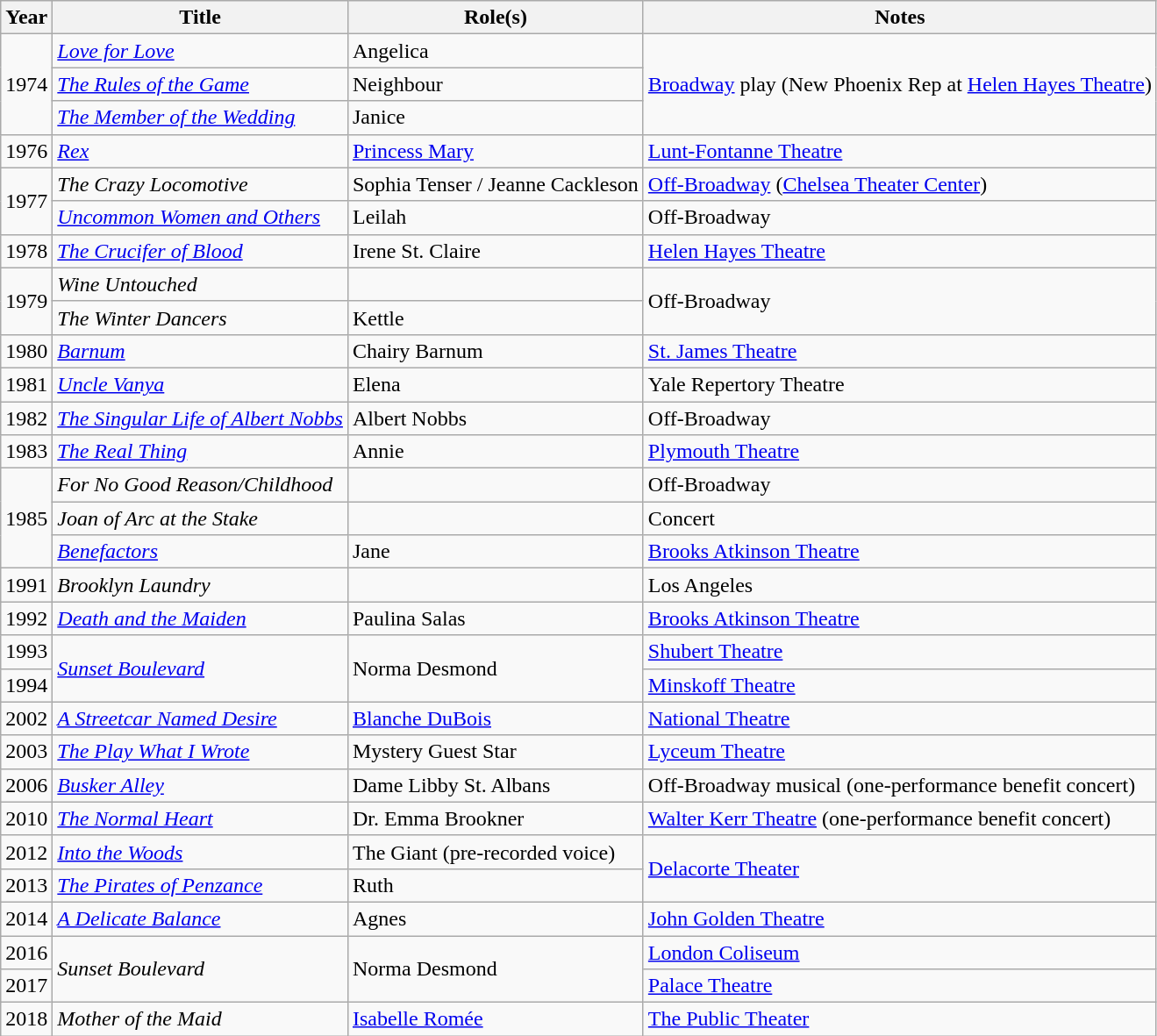<table class="wikitable sortable">
<tr>
<th>Year</th>
<th>Title</th>
<th>Role(s)</th>
<th class="unsortable">Notes</th>
</tr>
<tr>
<td rowspan="3">1974</td>
<td><em><a href='#'>Love for Love</a></em></td>
<td>Angelica</td>
<td rowspan=3><a href='#'>Broadway</a> play (New Phoenix Rep at <a href='#'>Helen Hayes Theatre</a>)</td>
</tr>
<tr>
<td><em><a href='#'>The Rules of the Game</a></em></td>
<td>Neighbour</td>
</tr>
<tr>
<td><em><a href='#'>The Member of the Wedding</a></em></td>
<td>Janice</td>
</tr>
<tr>
<td>1976</td>
<td><em><a href='#'>Rex</a></em></td>
<td><a href='#'>Princess Mary</a></td>
<td><a href='#'>Lunt-Fontanne Theatre</a></td>
</tr>
<tr>
<td rowspan="2">1977</td>
<td><em>The Crazy Locomotive</em></td>
<td>Sophia Tenser / Jeanne Cackleson</td>
<td><a href='#'>Off-Broadway</a> (<a href='#'>Chelsea Theater Center</a>)</td>
</tr>
<tr>
<td><em><a href='#'>Uncommon Women and Others</a></em></td>
<td>Leilah</td>
<td>Off-Broadway</td>
</tr>
<tr>
<td>1978</td>
<td><em><a href='#'>The Crucifer of Blood</a></em></td>
<td>Irene St. Claire</td>
<td><a href='#'>Helen Hayes Theatre</a></td>
</tr>
<tr>
<td rowspan="2">1979</td>
<td><em>Wine Untouched</em></td>
<td></td>
<td rowspan="2">Off-Broadway</td>
</tr>
<tr>
<td><em>The Winter Dancers</em></td>
<td>Kettle</td>
</tr>
<tr>
<td>1980</td>
<td><em><a href='#'>Barnum</a></em></td>
<td>Chairy Barnum</td>
<td><a href='#'>St. James Theatre</a></td>
</tr>
<tr>
<td>1981</td>
<td><em><a href='#'>Uncle Vanya</a></em></td>
<td>Elena</td>
<td>Yale Repertory Theatre</td>
</tr>
<tr>
<td>1982</td>
<td><em><a href='#'>The Singular Life of Albert Nobbs</a></em></td>
<td>Albert Nobbs</td>
<td>Off-Broadway</td>
</tr>
<tr>
<td>1983</td>
<td><em><a href='#'>The Real Thing</a></em></td>
<td>Annie</td>
<td><a href='#'>Plymouth Theatre</a></td>
</tr>
<tr>
<td rowspan="3">1985</td>
<td><em>For No Good Reason/Childhood</em></td>
<td></td>
<td>Off-Broadway</td>
</tr>
<tr>
<td><em>Joan of Arc at the Stake</em></td>
<td></td>
<td>Concert</td>
</tr>
<tr>
<td><em><a href='#'>Benefactors</a></em></td>
<td>Jane</td>
<td><a href='#'>Brooks Atkinson Theatre</a></td>
</tr>
<tr>
<td>1991</td>
<td><em>Brooklyn Laundry</em></td>
<td></td>
<td>Los Angeles</td>
</tr>
<tr>
<td>1992</td>
<td><em><a href='#'>Death and the Maiden</a></em></td>
<td>Paulina Salas</td>
<td><a href='#'>Brooks Atkinson Theatre</a></td>
</tr>
<tr>
<td>1993</td>
<td rowspan="2"><em><a href='#'>Sunset Boulevard</a></em></td>
<td rowspan="2">Norma Desmond</td>
<td><a href='#'>Shubert Theatre</a></td>
</tr>
<tr>
<td>1994</td>
<td><a href='#'>Minskoff Theatre</a></td>
</tr>
<tr>
<td>2002</td>
<td><em><a href='#'>A Streetcar Named Desire</a></em></td>
<td><a href='#'>Blanche DuBois</a></td>
<td><a href='#'>National Theatre</a></td>
</tr>
<tr>
<td>2003</td>
<td><em><a href='#'>The Play What I Wrote</a></em></td>
<td>Mystery Guest Star</td>
<td><a href='#'>Lyceum Theatre</a></td>
</tr>
<tr>
<td>2006</td>
<td><em><a href='#'>Busker Alley</a></em></td>
<td>Dame Libby St. Albans</td>
<td>Off-Broadway musical (one-performance benefit concert)</td>
</tr>
<tr>
<td>2010</td>
<td><em><a href='#'>The Normal Heart</a></em></td>
<td>Dr. Emma Brookner</td>
<td><a href='#'>Walter Kerr Theatre</a> (one-performance benefit concert)</td>
</tr>
<tr>
<td>2012</td>
<td><em><a href='#'>Into the Woods</a></em></td>
<td>The Giant (pre-recorded voice)</td>
<td rowspan=2><a href='#'>Delacorte Theater</a></td>
</tr>
<tr>
<td>2013</td>
<td><em><a href='#'>The Pirates of Penzance</a></em></td>
<td>Ruth</td>
</tr>
<tr>
<td>2014</td>
<td><em><a href='#'>A Delicate Balance</a></em></td>
<td>Agnes</td>
<td><a href='#'>John Golden Theatre</a></td>
</tr>
<tr>
<td>2016</td>
<td rowspan="2"><em>Sunset Boulevard</em></td>
<td rowspan="2">Norma Desmond</td>
<td><a href='#'>London Coliseum</a></td>
</tr>
<tr>
<td>2017</td>
<td><a href='#'>Palace Theatre</a></td>
</tr>
<tr>
<td>2018</td>
<td><em>Mother of the Maid</em></td>
<td><a href='#'>Isabelle Romée</a></td>
<td><a href='#'>The Public Theater</a></td>
</tr>
</table>
